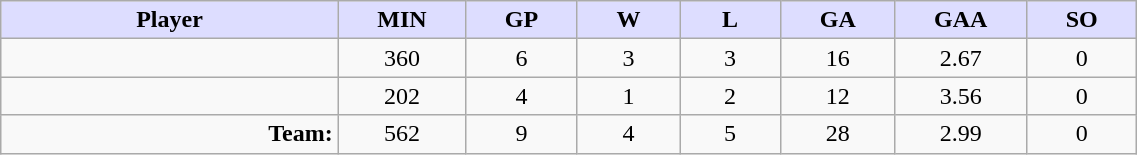<table style="width:60%;" class="wikitable sortable">
<tr>
<th style="background:#ddf; width:10%;">Player</th>
<th style="width:3%; background:#ddf;" title="Minutes played">MIN</th>
<th style="width:3%; background:#ddf;" title="Games played in">GP</th>
<th style="width:3%; background:#ddf;" title="Games played in">W</th>
<th style="width:3%; background:#ddf;" title="Games played in">L</th>
<th style="width:3%; background:#ddf;" title="Goals against">GA</th>
<th style="width:3%; background:#ddf;" title="Goals against average">GAA</th>
<th style="width:3%; background:#ddf;" title="Shut-outs">SO</th>
</tr>
<tr style="text-align:center;">
<td style="text-align:right;"></td>
<td>360</td>
<td>6</td>
<td>3</td>
<td>3</td>
<td>16</td>
<td>2.67</td>
<td>0</td>
</tr>
<tr style="text-align:center;">
<td style="text-align:right;"></td>
<td>202</td>
<td>4</td>
<td>1</td>
<td>2</td>
<td>12</td>
<td>3.56</td>
<td>0</td>
</tr>
<tr style="text-align:center;">
<td style="text-align:right;"><strong>Team:</strong></td>
<td>562</td>
<td>9</td>
<td>4</td>
<td>5</td>
<td>28</td>
<td>2.99</td>
<td>0</td>
</tr>
</table>
